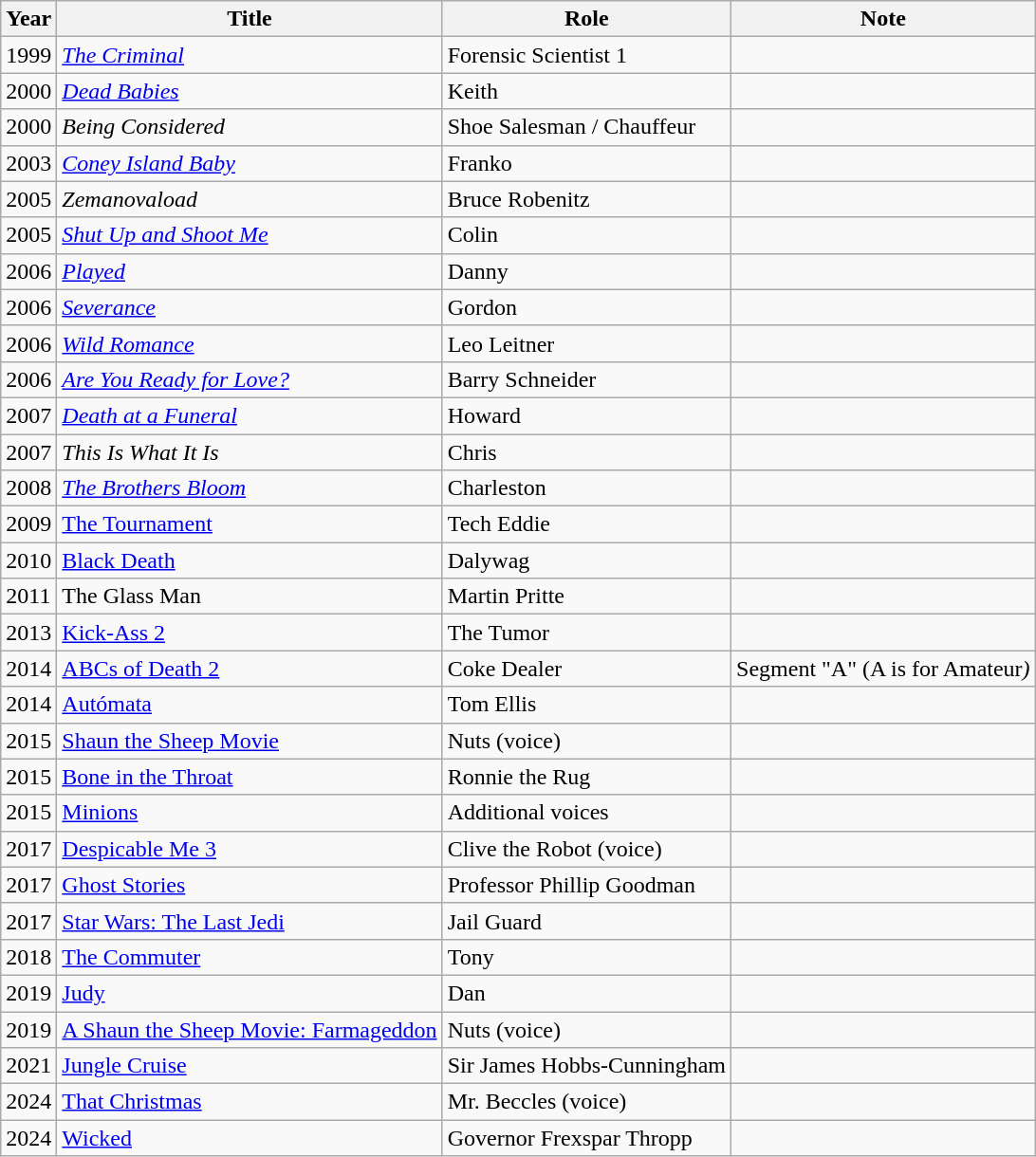<table class="wikitable">
<tr>
<th>Year</th>
<th>Title</th>
<th>Role</th>
<th>Note</th>
</tr>
<tr>
<td>1999</td>
<td><em><a href='#'>The Criminal</a></em></td>
<td>Forensic Scientist 1</td>
<td></td>
</tr>
<tr>
<td>2000</td>
<td><em><a href='#'>Dead Babies</a></em></td>
<td>Keith</td>
<td></td>
</tr>
<tr>
<td>2000</td>
<td><em>Being Considered</em></td>
<td>Shoe Salesman / Chauffeur</td>
<td></td>
</tr>
<tr>
<td>2003</td>
<td><em><a href='#'>Coney Island Baby</a></em></td>
<td>Franko</td>
<td></td>
</tr>
<tr>
<td>2005</td>
<td><em>Zemanovaload</em></td>
<td>Bruce Robenitz</td>
<td></td>
</tr>
<tr>
<td>2005</td>
<td><em><a href='#'>Shut Up and Shoot Me</a></em></td>
<td>Colin</td>
<td></td>
</tr>
<tr>
<td>2006</td>
<td><em><a href='#'>Played</a></em></td>
<td>Danny</td>
<td></td>
</tr>
<tr>
<td>2006</td>
<td><em><a href='#'>Severance</a></em></td>
<td>Gordon</td>
<td></td>
</tr>
<tr>
<td>2006</td>
<td><em><a href='#'>Wild Romance</a></em></td>
<td>Leo Leitner</td>
<td></td>
</tr>
<tr>
<td>2006</td>
<td><em><a href='#'>Are You Ready for Love?</a></em></td>
<td>Barry Schneider</td>
<td></td>
</tr>
<tr>
<td>2007</td>
<td><em><a href='#'>Death at a Funeral</a></em></td>
<td>Howard</td>
<td></td>
</tr>
<tr>
<td>2007</td>
<td><em>This Is What It Is</em></td>
<td>Chris</td>
<td></td>
</tr>
<tr>
<td>2008</td>
<td><em><a href='#'>The Brothers Bloom</a></td>
<td>Charleston</td>
<td></td>
</tr>
<tr>
<td>2009</td>
<td></em><a href='#'>The Tournament</a><em></td>
<td>Tech Eddie</td>
<td></td>
</tr>
<tr>
<td>2010</td>
<td></em><a href='#'>Black Death</a><em></td>
<td>Dalywag</td>
<td></td>
</tr>
<tr>
<td>2011</td>
<td></em>The Glass Man<em></td>
<td>Martin Pritte</td>
<td></td>
</tr>
<tr>
<td>2013</td>
<td></em><a href='#'>Kick-Ass 2</a><em></td>
<td>The Tumor</td>
<td></td>
</tr>
<tr>
<td>2014</td>
<td></em><a href='#'>ABCs of Death 2</a><em></td>
<td>Coke Dealer</td>
<td>Segment "A" (</em>A is for Amateur<em>)</td>
</tr>
<tr>
<td>2014</td>
<td></em><a href='#'>Autómata</a><em></td>
<td>Tom Ellis</td>
<td></td>
</tr>
<tr>
<td>2015</td>
<td></em><a href='#'>Shaun the Sheep Movie</a><em></td>
<td>Nuts (voice)</td>
<td></td>
</tr>
<tr>
<td>2015</td>
<td></em><a href='#'>Bone in the Throat</a><em></td>
<td>Ronnie the Rug</td>
<td></td>
</tr>
<tr>
<td>2015</td>
<td></em><a href='#'>Minions</a><em></td>
<td>Additional voices</td>
<td></td>
</tr>
<tr>
<td>2017</td>
<td></em><a href='#'>Despicable Me 3</a><em></td>
<td>Clive the Robot (voice)</td>
<td></td>
</tr>
<tr>
<td>2017</td>
<td></em><a href='#'>Ghost Stories</a><em></td>
<td>Professor Phillip Goodman</td>
<td></td>
</tr>
<tr>
<td>2017</td>
<td></em><a href='#'>Star Wars: The Last Jedi</a><em></td>
<td>Jail Guard</td>
<td></td>
</tr>
<tr>
<td>2018</td>
<td></em><a href='#'>The Commuter</a><em></td>
<td>Tony</td>
<td></td>
</tr>
<tr>
<td>2019</td>
<td></em><a href='#'>Judy</a><em></td>
<td>Dan</td>
<td></td>
</tr>
<tr>
<td>2019</td>
<td></em><a href='#'>A Shaun the Sheep Movie: Farmageddon</a><em></td>
<td>Nuts (voice)</td>
<td></td>
</tr>
<tr>
<td>2021</td>
<td></em><a href='#'>Jungle Cruise</a><em></td>
<td>Sir James Hobbs-Cunningham</td>
<td></td>
</tr>
<tr>
<td>2024</td>
<td></em><a href='#'>That Christmas</a><em></td>
<td>Mr. Beccles (voice)</td>
<td></td>
</tr>
<tr>
<td>2024</td>
<td></em><a href='#'>Wicked</a><em></td>
<td>Governor Frexspar Thropp</td>
<td></td>
</tr>
</table>
